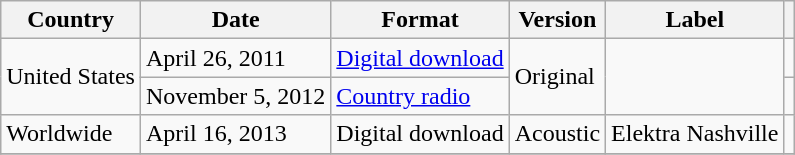<table class="wikitable">
<tr>
<th>Country</th>
<th>Date</th>
<th>Format</th>
<th>Version</th>
<th>Label</th>
<th></th>
</tr>
<tr>
<td rowspan="2">United States</td>
<td>April 26, 2011</td>
<td><a href='#'>Digital download</a> </td>
<td rowspan="2">Original</td>
<td rowspan="2"></td>
<td></td>
</tr>
<tr>
<td>November 5, 2012</td>
<td><a href='#'>Country radio</a></td>
<td></td>
</tr>
<tr>
<td>Worldwide</td>
<td>April 16, 2013</td>
<td>Digital download</td>
<td>Acoustic</td>
<td>Elektra Nashville</td>
<td></td>
</tr>
<tr>
</tr>
</table>
